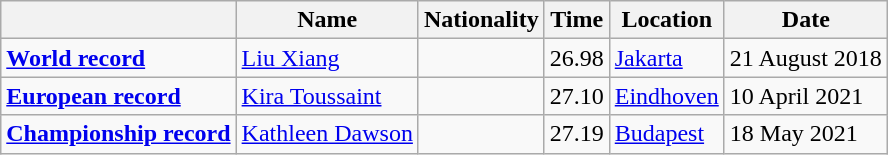<table class=wikitable>
<tr>
<th></th>
<th>Name</th>
<th>Nationality</th>
<th>Time</th>
<th>Location</th>
<th>Date</th>
</tr>
<tr>
<td><strong><a href='#'>World record</a></strong></td>
<td><a href='#'>Liu Xiang</a></td>
<td></td>
<td>26.98</td>
<td><a href='#'>Jakarta</a></td>
<td>21 August 2018</td>
</tr>
<tr>
<td><strong><a href='#'>European record</a></strong></td>
<td><a href='#'>Kira Toussaint</a></td>
<td></td>
<td>27.10</td>
<td><a href='#'>Eindhoven</a></td>
<td>10 April 2021</td>
</tr>
<tr>
<td><strong><a href='#'>Championship record</a></strong></td>
<td><a href='#'>Kathleen Dawson</a></td>
<td></td>
<td>27.19</td>
<td><a href='#'>Budapest</a></td>
<td>18 May 2021</td>
</tr>
</table>
